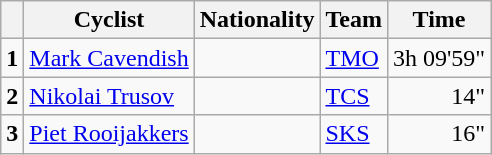<table class="wikitable">
<tr>
<th></th>
<th>Cyclist</th>
<th>Nationality</th>
<th>Team</th>
<th>Time</th>
</tr>
<tr>
<td><strong>1</strong></td>
<td><a href='#'>Mark Cavendish</a></td>
<td></td>
<td><a href='#'>TMO</a></td>
<td align="right">3h 09'59"</td>
</tr>
<tr>
<td><strong>2</strong></td>
<td><a href='#'>Nikolai Trusov</a></td>
<td></td>
<td><a href='#'>TCS</a></td>
<td align="right">14"</td>
</tr>
<tr>
<td><strong>3</strong></td>
<td><a href='#'>Piet Rooijakkers</a></td>
<td></td>
<td><a href='#'>SKS</a></td>
<td align="right">16"</td>
</tr>
</table>
